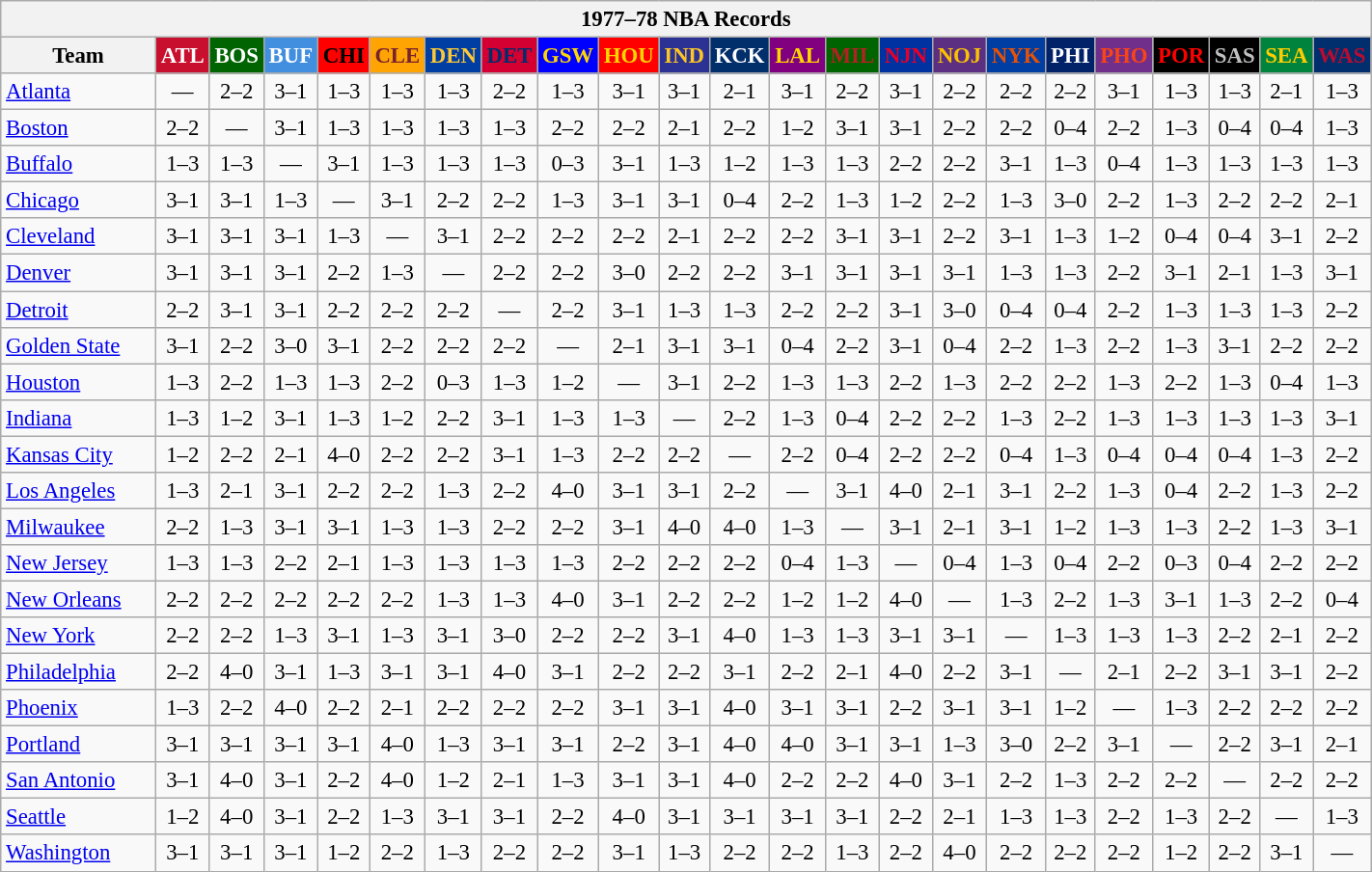<table class="wikitable" style="font-size:95%; text-align:center;">
<tr>
<th colspan=23>1977–78 NBA Records</th>
</tr>
<tr>
<th width=100>Team</th>
<th style="background:#C90F2E;color:#FFFFFF;width=35">ATL</th>
<th style="background:#006400;color:#FFFFFF;width=35">BOS</th>
<th style="background:#428FDF;color:#FFFFFF;width=35">BUF</th>
<th style="background:#FF0000;color:#000000;width=35">CHI</th>
<th style="background:#FFA402;color:#77222F;width=35">CLE</th>
<th style="background:#003EA4;color:#FDC835;width=35">DEN</th>
<th style="background:#D40032;color:#012D6C;width=35">DET</th>
<th style="background:#0000FF;color:#FFD700;width=35">GSW</th>
<th style="background:#FF0000;color:#FFD700;width=35">HOU</th>
<th style="background:#2C3294;color:#FCC624;width=35">IND</th>
<th style="background:#012F6B;color:#FFFFFF;width=35">KCK</th>
<th style="background:#800080;color:#FFD700;width=35">LAL</th>
<th style="background:#006400;color:#B22222;width=35">MIL</th>
<th style="background:#0032A1;color:#E5002B;width=35">NJN</th>
<th style="background:#5C2F83;color:#FCC200;width=35">NOJ</th>
<th style="background:#003EA4;color:#E35208;width=35">NYK</th>
<th style="background:#012268;color:#FFFFFF;width=35">PHI</th>
<th style="background:#702F8B;color:#FA4417;width=35">PHO</th>
<th style="background:#000000;color:#FF0000;width=35">POR</th>
<th style="background:#000000;color:#C0C0C0;width=35">SAS</th>
<th style="background:#00843D;color:#FFCD01;width=35">SEA</th>
<th style="background:#012F6D;color:#BA0C2F;width=35">WAS</th>
</tr>
<tr>
<td style="text-align:left;"><a href='#'>Atlanta</a></td>
<td>—</td>
<td>2–2</td>
<td>3–1</td>
<td>1–3</td>
<td>1–3</td>
<td>1–3</td>
<td>2–2</td>
<td>1–3</td>
<td>3–1</td>
<td>3–1</td>
<td>2–1</td>
<td>3–1</td>
<td>2–2</td>
<td>3–1</td>
<td>2–2</td>
<td>2–2</td>
<td>2–2</td>
<td>3–1</td>
<td>1–3</td>
<td>1–3</td>
<td>2–1</td>
<td>1–3</td>
</tr>
<tr>
<td style="text-align:left;"><a href='#'>Boston</a></td>
<td>2–2</td>
<td>—</td>
<td>3–1</td>
<td>1–3</td>
<td>1–3</td>
<td>1–3</td>
<td>1–3</td>
<td>2–2</td>
<td>2–2</td>
<td>2–1</td>
<td>2–2</td>
<td>1–2</td>
<td>3–1</td>
<td>3–1</td>
<td>2–2</td>
<td>2–2</td>
<td>0–4</td>
<td>2–2</td>
<td>1–3</td>
<td>0–4</td>
<td>0–4</td>
<td>1–3</td>
</tr>
<tr>
<td style="text-align:left;"><a href='#'>Buffalo</a></td>
<td>1–3</td>
<td>1–3</td>
<td>—</td>
<td>3–1</td>
<td>1–3</td>
<td>1–3</td>
<td>1–3</td>
<td>0–3</td>
<td>3–1</td>
<td>1–3</td>
<td>1–2</td>
<td>1–3</td>
<td>1–3</td>
<td>2–2</td>
<td>2–2</td>
<td>3–1</td>
<td>1–3</td>
<td>0–4</td>
<td>1–3</td>
<td>1–3</td>
<td>1–3</td>
<td>1–3</td>
</tr>
<tr>
<td style="text-align:left;"><a href='#'>Chicago</a></td>
<td>3–1</td>
<td>3–1</td>
<td>1–3</td>
<td>—</td>
<td>3–1</td>
<td>2–2</td>
<td>2–2</td>
<td>1–3</td>
<td>3–1</td>
<td>3–1</td>
<td>0–4</td>
<td>2–2</td>
<td>1–3</td>
<td>1–2</td>
<td>2–2</td>
<td>1–3</td>
<td>3–0</td>
<td>2–2</td>
<td>1–3</td>
<td>2–2</td>
<td>2–2</td>
<td>2–1</td>
</tr>
<tr>
<td style="text-align:left;"><a href='#'>Cleveland</a></td>
<td>3–1</td>
<td>3–1</td>
<td>3–1</td>
<td>1–3</td>
<td>—</td>
<td>3–1</td>
<td>2–2</td>
<td>2–2</td>
<td>2–2</td>
<td>2–1</td>
<td>2–2</td>
<td>2–2</td>
<td>3–1</td>
<td>3–1</td>
<td>2–2</td>
<td>3–1</td>
<td>1–3</td>
<td>1–2</td>
<td>0–4</td>
<td>0–4</td>
<td>3–1</td>
<td>2–2</td>
</tr>
<tr>
<td style="text-align:left;"><a href='#'>Denver</a></td>
<td>3–1</td>
<td>3–1</td>
<td>3–1</td>
<td>2–2</td>
<td>1–3</td>
<td>—</td>
<td>2–2</td>
<td>2–2</td>
<td>3–0</td>
<td>2–2</td>
<td>2–2</td>
<td>3–1</td>
<td>3–1</td>
<td>3–1</td>
<td>3–1</td>
<td>1–3</td>
<td>1–3</td>
<td>2–2</td>
<td>3–1</td>
<td>2–1</td>
<td>1–3</td>
<td>3–1</td>
</tr>
<tr>
<td style="text-align:left;"><a href='#'>Detroit</a></td>
<td>2–2</td>
<td>3–1</td>
<td>3–1</td>
<td>2–2</td>
<td>2–2</td>
<td>2–2</td>
<td>—</td>
<td>2–2</td>
<td>3–1</td>
<td>1–3</td>
<td>1–3</td>
<td>2–2</td>
<td>2–2</td>
<td>3–1</td>
<td>3–0</td>
<td>0–4</td>
<td>0–4</td>
<td>2–2</td>
<td>1–3</td>
<td>1–3</td>
<td>1–3</td>
<td>2–2</td>
</tr>
<tr>
<td style="text-align:left;"><a href='#'>Golden State</a></td>
<td>3–1</td>
<td>2–2</td>
<td>3–0</td>
<td>3–1</td>
<td>2–2</td>
<td>2–2</td>
<td>2–2</td>
<td>—</td>
<td>2–1</td>
<td>3–1</td>
<td>3–1</td>
<td>0–4</td>
<td>2–2</td>
<td>3–1</td>
<td>0–4</td>
<td>2–2</td>
<td>1–3</td>
<td>2–2</td>
<td>1–3</td>
<td>3–1</td>
<td>2–2</td>
<td>2–2</td>
</tr>
<tr>
<td style="text-align:left;"><a href='#'>Houston</a></td>
<td>1–3</td>
<td>2–2</td>
<td>1–3</td>
<td>1–3</td>
<td>2–2</td>
<td>0–3</td>
<td>1–3</td>
<td>1–2</td>
<td>—</td>
<td>3–1</td>
<td>2–2</td>
<td>1–3</td>
<td>1–3</td>
<td>2–2</td>
<td>1–3</td>
<td>2–2</td>
<td>2–2</td>
<td>1–3</td>
<td>2–2</td>
<td>1–3</td>
<td>0–4</td>
<td>1–3</td>
</tr>
<tr>
<td style="text-align:left;"><a href='#'>Indiana</a></td>
<td>1–3</td>
<td>1–2</td>
<td>3–1</td>
<td>1–3</td>
<td>1–2</td>
<td>2–2</td>
<td>3–1</td>
<td>1–3</td>
<td>1–3</td>
<td>—</td>
<td>2–2</td>
<td>1–3</td>
<td>0–4</td>
<td>2–2</td>
<td>2–2</td>
<td>1–3</td>
<td>2–2</td>
<td>1–3</td>
<td>1–3</td>
<td>1–3</td>
<td>1–3</td>
<td>3–1</td>
</tr>
<tr>
<td style="text-align:left;"><a href='#'>Kansas City</a></td>
<td>1–2</td>
<td>2–2</td>
<td>2–1</td>
<td>4–0</td>
<td>2–2</td>
<td>2–2</td>
<td>3–1</td>
<td>1–3</td>
<td>2–2</td>
<td>2–2</td>
<td>—</td>
<td>2–2</td>
<td>0–4</td>
<td>2–2</td>
<td>2–2</td>
<td>0–4</td>
<td>1–3</td>
<td>0–4</td>
<td>0–4</td>
<td>0–4</td>
<td>1–3</td>
<td>2–2</td>
</tr>
<tr>
<td style="text-align:left;"><a href='#'>Los Angeles</a></td>
<td>1–3</td>
<td>2–1</td>
<td>3–1</td>
<td>2–2</td>
<td>2–2</td>
<td>1–3</td>
<td>2–2</td>
<td>4–0</td>
<td>3–1</td>
<td>3–1</td>
<td>2–2</td>
<td>—</td>
<td>3–1</td>
<td>4–0</td>
<td>2–1</td>
<td>3–1</td>
<td>2–2</td>
<td>1–3</td>
<td>0–4</td>
<td>2–2</td>
<td>1–3</td>
<td>2–2</td>
</tr>
<tr>
<td style="text-align:left;"><a href='#'>Milwaukee</a></td>
<td>2–2</td>
<td>1–3</td>
<td>3–1</td>
<td>3–1</td>
<td>1–3</td>
<td>1–3</td>
<td>2–2</td>
<td>2–2</td>
<td>3–1</td>
<td>4–0</td>
<td>4–0</td>
<td>1–3</td>
<td>—</td>
<td>3–1</td>
<td>2–1</td>
<td>3–1</td>
<td>1–2</td>
<td>1–3</td>
<td>1–3</td>
<td>2–2</td>
<td>1–3</td>
<td>3–1</td>
</tr>
<tr>
<td style="text-align:left;"><a href='#'>New Jersey</a></td>
<td>1–3</td>
<td>1–3</td>
<td>2–2</td>
<td>2–1</td>
<td>1–3</td>
<td>1–3</td>
<td>1–3</td>
<td>1–3</td>
<td>2–2</td>
<td>2–2</td>
<td>2–2</td>
<td>0–4</td>
<td>1–3</td>
<td>—</td>
<td>0–4</td>
<td>1–3</td>
<td>0–4</td>
<td>2–2</td>
<td>0–3</td>
<td>0–4</td>
<td>2–2</td>
<td>2–2</td>
</tr>
<tr>
<td style="text-align:left;"><a href='#'>New Orleans</a></td>
<td>2–2</td>
<td>2–2</td>
<td>2–2</td>
<td>2–2</td>
<td>2–2</td>
<td>1–3</td>
<td>1–3</td>
<td>4–0</td>
<td>3–1</td>
<td>2–2</td>
<td>2–2</td>
<td>1–2</td>
<td>1–2</td>
<td>4–0</td>
<td>—</td>
<td>1–3</td>
<td>2–2</td>
<td>1–3</td>
<td>3–1</td>
<td>1–3</td>
<td>2–2</td>
<td>0–4</td>
</tr>
<tr>
<td style="text-align:left;"><a href='#'>New York</a></td>
<td>2–2</td>
<td>2–2</td>
<td>1–3</td>
<td>3–1</td>
<td>1–3</td>
<td>3–1</td>
<td>3–0</td>
<td>2–2</td>
<td>2–2</td>
<td>3–1</td>
<td>4–0</td>
<td>1–3</td>
<td>1–3</td>
<td>3–1</td>
<td>3–1</td>
<td>—</td>
<td>1–3</td>
<td>1–3</td>
<td>1–3</td>
<td>2–2</td>
<td>2–1</td>
<td>2–2</td>
</tr>
<tr>
<td style="text-align:left;"><a href='#'>Philadelphia</a></td>
<td>2–2</td>
<td>4–0</td>
<td>3–1</td>
<td>1–3</td>
<td>3–1</td>
<td>3–1</td>
<td>4–0</td>
<td>3–1</td>
<td>2–2</td>
<td>2–2</td>
<td>3–1</td>
<td>2–2</td>
<td>2–1</td>
<td>4–0</td>
<td>2–2</td>
<td>3–1</td>
<td>—</td>
<td>2–1</td>
<td>2–2</td>
<td>3–1</td>
<td>3–1</td>
<td>2–2</td>
</tr>
<tr>
<td style="text-align:left;"><a href='#'>Phoenix</a></td>
<td>1–3</td>
<td>2–2</td>
<td>4–0</td>
<td>2–2</td>
<td>2–1</td>
<td>2–2</td>
<td>2–2</td>
<td>2–2</td>
<td>3–1</td>
<td>3–1</td>
<td>4–0</td>
<td>3–1</td>
<td>3–1</td>
<td>2–2</td>
<td>3–1</td>
<td>3–1</td>
<td>1–2</td>
<td>—</td>
<td>1–3</td>
<td>2–2</td>
<td>2–2</td>
<td>2–2</td>
</tr>
<tr>
<td style="text-align:left;"><a href='#'>Portland</a></td>
<td>3–1</td>
<td>3–1</td>
<td>3–1</td>
<td>3–1</td>
<td>4–0</td>
<td>1–3</td>
<td>3–1</td>
<td>3–1</td>
<td>2–2</td>
<td>3–1</td>
<td>4–0</td>
<td>4–0</td>
<td>3–1</td>
<td>3–1</td>
<td>1–3</td>
<td>3–0</td>
<td>2–2</td>
<td>3–1</td>
<td>—</td>
<td>2–2</td>
<td>3–1</td>
<td>2–1</td>
</tr>
<tr>
<td style="text-align:left;"><a href='#'>San Antonio</a></td>
<td>3–1</td>
<td>4–0</td>
<td>3–1</td>
<td>2–2</td>
<td>4–0</td>
<td>1–2</td>
<td>2–1</td>
<td>1–3</td>
<td>3–1</td>
<td>3–1</td>
<td>4–0</td>
<td>2–2</td>
<td>2–2</td>
<td>4–0</td>
<td>3–1</td>
<td>2–2</td>
<td>1–3</td>
<td>2–2</td>
<td>2–2</td>
<td>—</td>
<td>2–2</td>
<td>2–2</td>
</tr>
<tr>
<td style="text-align:left;"><a href='#'>Seattle</a></td>
<td>1–2</td>
<td>4–0</td>
<td>3–1</td>
<td>2–2</td>
<td>1–3</td>
<td>3–1</td>
<td>3–1</td>
<td>2–2</td>
<td>4–0</td>
<td>3–1</td>
<td>3–1</td>
<td>3–1</td>
<td>3–1</td>
<td>2–2</td>
<td>2–1</td>
<td>1–3</td>
<td>1–3</td>
<td>2–2</td>
<td>1–3</td>
<td>2–2</td>
<td>—</td>
<td>1–3</td>
</tr>
<tr>
<td style="text-align:left;"><a href='#'>Washington</a></td>
<td>3–1</td>
<td>3–1</td>
<td>3–1</td>
<td>1–2</td>
<td>2–2</td>
<td>1–3</td>
<td>2–2</td>
<td>2–2</td>
<td>3–1</td>
<td>1–3</td>
<td>2–2</td>
<td>2–2</td>
<td>1–3</td>
<td>2–2</td>
<td>4–0</td>
<td>2–2</td>
<td>2–2</td>
<td>2–2</td>
<td>1–2</td>
<td>2–2</td>
<td>3–1</td>
<td>—</td>
</tr>
</table>
